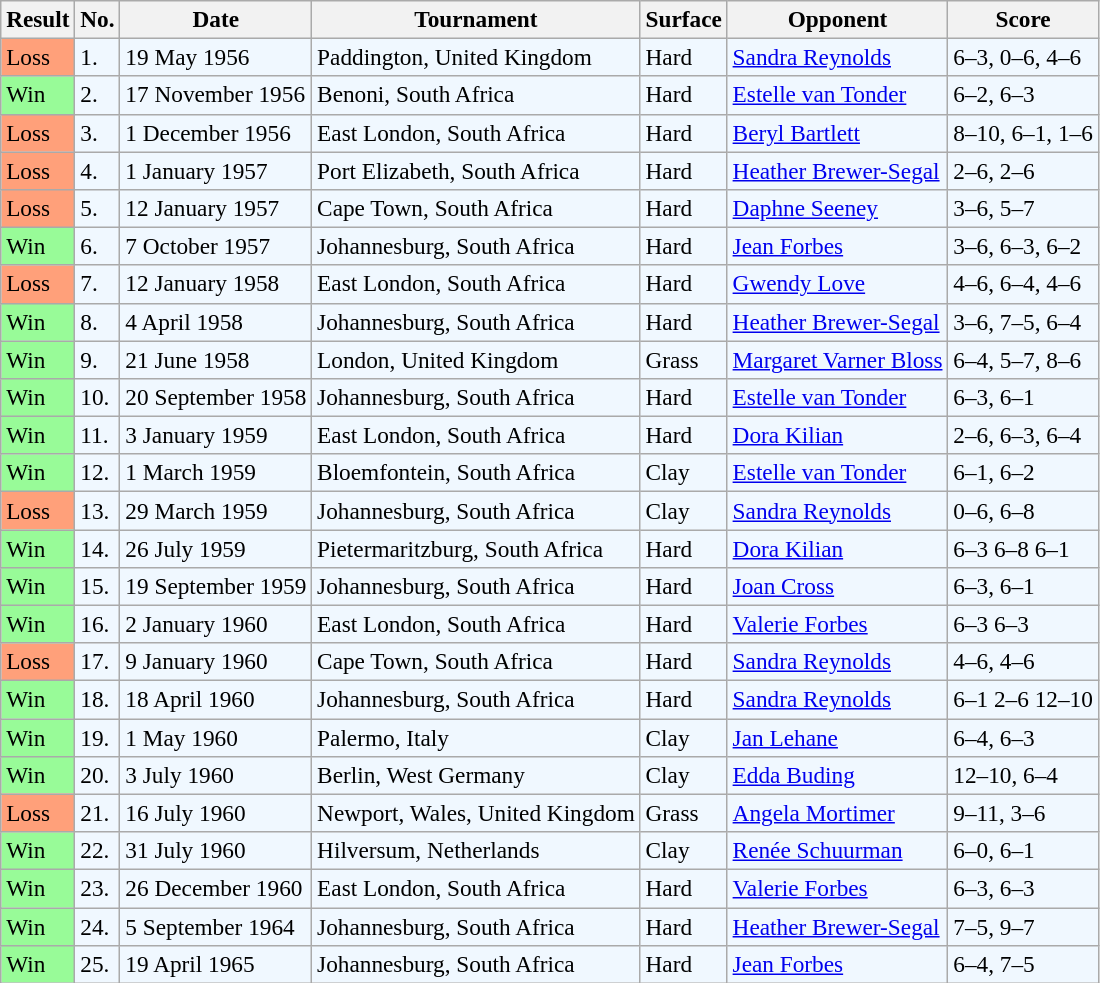<table class="sortable wikitable" style="font-size:97%">
<tr>
<th>Result</th>
<th>No.</th>
<th>Date</th>
<th>Tournament</th>
<th>Surface</th>
<th>Opponent</th>
<th>Score</th>
</tr>
<tr style="background:#f0f8ff;">
<td style="background:#ffa07a;">Loss</td>
<td>1.</td>
<td>19 May 1956</td>
<td>Paddington, United Kingdom</td>
<td>Hard</td>
<td> <a href='#'>Sandra Reynolds</a></td>
<td>6–3, 0–6, 4–6</td>
</tr>
<tr style="background:#f0f8ff;">
<td style="background:#98fb98;">Win</td>
<td>2.</td>
<td>17 November 1956</td>
<td>Benoni, South Africa</td>
<td>Hard</td>
<td> <a href='#'>Estelle van Tonder</a></td>
<td>6–2, 6–3</td>
</tr>
<tr style="background:#f0f8ff;">
<td style="background:#ffa07a;">Loss</td>
<td>3.</td>
<td>1 December 1956</td>
<td>East London, South Africa</td>
<td>Hard</td>
<td> <a href='#'>Beryl Bartlett</a></td>
<td>8–10, 6–1, 1–6</td>
</tr>
<tr style="background:#f0f8ff;">
<td style="background:#ffa07a;">Loss</td>
<td>4.</td>
<td>1 January 1957</td>
<td>Port Elizabeth, South Africa</td>
<td>Hard</td>
<td> <a href='#'>Heather Brewer-Segal</a></td>
<td>2–6, 2–6</td>
</tr>
<tr style="background:#f0f8ff;">
<td style="background:#ffa07a;">Loss</td>
<td>5.</td>
<td>12 January 1957</td>
<td>Cape Town, South Africa</td>
<td>Hard</td>
<td> <a href='#'>Daphne Seeney</a></td>
<td>3–6, 5–7</td>
</tr>
<tr style="background:#f0f8ff;">
<td style="background:#98fb98;">Win</td>
<td>6.</td>
<td>7 October 1957</td>
<td>Johannesburg, South Africa</td>
<td>Hard</td>
<td> <a href='#'>Jean Forbes</a></td>
<td>3–6, 6–3, 6–2</td>
</tr>
<tr style="background:#f0f8ff;">
<td style="background:#ffa07a;">Loss</td>
<td>7.</td>
<td>12 January 1958</td>
<td>East London, South Africa</td>
<td>Hard</td>
<td> <a href='#'>Gwendy Love</a></td>
<td>4–6, 6–4, 4–6</td>
</tr>
<tr style="background:#f0f8ff;">
<td style="background:#98fb98;">Win</td>
<td>8.</td>
<td>4 April 1958</td>
<td>Johannesburg, South Africa</td>
<td>Hard</td>
<td> <a href='#'>Heather Brewer-Segal</a></td>
<td>3–6, 7–5, 6–4</td>
</tr>
<tr style="background:#f0f8ff;">
<td style="background:#98fb98;">Win</td>
<td>9.</td>
<td>21 June 1958</td>
<td>London, United Kingdom</td>
<td>Grass</td>
<td> <a href='#'>Margaret Varner Bloss</a></td>
<td>6–4, 5–7, 8–6</td>
</tr>
<tr style="background:#f0f8ff;">
<td style="background:#98fb98;">Win</td>
<td>10.</td>
<td>20 September 1958</td>
<td>Johannesburg, South Africa</td>
<td>Hard</td>
<td> <a href='#'>Estelle van Tonder</a></td>
<td>6–3, 6–1</td>
</tr>
<tr style="background:#f0f8ff;">
<td style="background:#98fb98;">Win</td>
<td>11.</td>
<td>3 January 1959</td>
<td>East London, South Africa</td>
<td>Hard</td>
<td> <a href='#'>Dora Kilian</a></td>
<td>2–6, 6–3, 6–4</td>
</tr>
<tr style="background:#f0f8ff;">
<td style="background:#98fb98;">Win</td>
<td>12.</td>
<td>1 March 1959</td>
<td>Bloemfontein, South Africa</td>
<td>Clay</td>
<td> <a href='#'>Estelle van Tonder</a></td>
<td>6–1, 6–2</td>
</tr>
<tr style="background:#f0f8ff;">
<td style="background:#ffa07a;">Loss</td>
<td>13.</td>
<td>29 March 1959</td>
<td>Johannesburg, South Africa</td>
<td>Clay</td>
<td> <a href='#'>Sandra Reynolds</a></td>
<td>0–6, 6–8</td>
</tr>
<tr style="background:#f0f8ff;">
<td style="background:#98fb98;">Win</td>
<td>14.</td>
<td>26 July 1959</td>
<td>Pietermaritzburg, South Africa</td>
<td>Hard</td>
<td> <a href='#'>Dora Kilian</a></td>
<td>6–3 6–8 6–1</td>
</tr>
<tr style="background:#f0f8ff;">
<td style="background:#98fb98;">Win</td>
<td>15.</td>
<td>19 September 1959</td>
<td>Johannesburg, South Africa</td>
<td>Hard</td>
<td> <a href='#'>Joan Cross</a></td>
<td>6–3, 6–1</td>
</tr>
<tr style="background:#f0f8ff;">
<td style="background:#98fb98;">Win</td>
<td>16.</td>
<td>2 January 1960</td>
<td>East London, South Africa</td>
<td>Hard</td>
<td> <a href='#'>Valerie Forbes</a></td>
<td>6–3 6–3</td>
</tr>
<tr style="background:#f0f8ff;">
<td style="background:#ffa07a;">Loss</td>
<td>17.</td>
<td>9 January 1960</td>
<td>Cape Town, South Africa</td>
<td>Hard</td>
<td> <a href='#'>Sandra Reynolds</a></td>
<td>4–6, 4–6</td>
</tr>
<tr style="background:#f0f8ff;">
<td style="background:#98fb98;">Win</td>
<td>18.</td>
<td>18 April 1960</td>
<td>Johannesburg, South Africa</td>
<td>Hard</td>
<td> <a href='#'>Sandra Reynolds</a></td>
<td>6–1 2–6 12–10</td>
</tr>
<tr style="background:#f0f8ff;">
<td style="background:#98fb98;">Win</td>
<td>19.</td>
<td>1 May 1960</td>
<td>Palermo, Italy</td>
<td>Clay</td>
<td> <a href='#'>Jan Lehane</a></td>
<td>6–4, 6–3</td>
</tr>
<tr style="background:#f0f8ff;">
<td style="background:#98fb98;">Win</td>
<td>20.</td>
<td>3 July 1960</td>
<td>Berlin, West Germany</td>
<td>Clay</td>
<td> <a href='#'>Edda Buding</a></td>
<td>12–10, 6–4</td>
</tr>
<tr style="background:#f0f8ff;">
<td style="background:#ffa07a;">Loss</td>
<td>21.</td>
<td>16 July 1960</td>
<td>Newport, Wales, United Kingdom</td>
<td>Grass</td>
<td> <a href='#'>Angela Mortimer</a></td>
<td>9–11, 3–6</td>
</tr>
<tr style="background:#f0f8ff;">
<td style="background:#98fb98;">Win</td>
<td>22.</td>
<td>31 July 1960</td>
<td>Hilversum, Netherlands</td>
<td>Clay</td>
<td> <a href='#'>Renée Schuurman</a></td>
<td>6–0, 6–1</td>
</tr>
<tr style="background:#f0f8ff;">
<td style="background:#98fb98;">Win</td>
<td>23.</td>
<td>26 December 1960</td>
<td>East London, South Africa</td>
<td>Hard</td>
<td> <a href='#'>Valerie Forbes</a></td>
<td>6–3, 6–3</td>
</tr>
<tr style="background:#f0f8ff;">
<td style="background:#98fb98;">Win</td>
<td>24.</td>
<td>5 September 1964</td>
<td>Johannesburg, South Africa</td>
<td>Hard</td>
<td> <a href='#'>Heather Brewer-Segal</a></td>
<td>7–5, 9–7</td>
</tr>
<tr style="background:#f0f8ff;">
<td style="background:#98fb98;">Win</td>
<td>25.</td>
<td>19 April 1965</td>
<td>Johannesburg, South Africa</td>
<td>Hard</td>
<td> <a href='#'>Jean Forbes</a></td>
<td>6–4, 7–5</td>
</tr>
</table>
